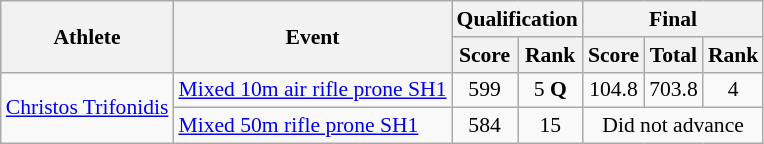<table class=wikitable style="font-size:90%">
<tr>
<th rowspan="2">Athlete</th>
<th rowspan="2">Event</th>
<th colspan="2">Qualification</th>
<th colspan="3">Final</th>
</tr>
<tr>
<th>Score</th>
<th>Rank</th>
<th>Score</th>
<th>Total</th>
<th>Rank</th>
</tr>
<tr>
<td rowspan="2"><a href='#'>Christos Trifonidis</a></td>
<td><a href='#'>Mixed 10m air rifle prone SH1</a></td>
<td align=center>599</td>
<td align=center>5 <strong>Q</strong></td>
<td align=center>104.8</td>
<td align=center>703.8</td>
<td align=center>4</td>
</tr>
<tr>
<td><a href='#'>Mixed 50m rifle prone SH1</a></td>
<td align=center>584</td>
<td align=center>15</td>
<td align=center colspan="3">Did not advance</td>
</tr>
</table>
